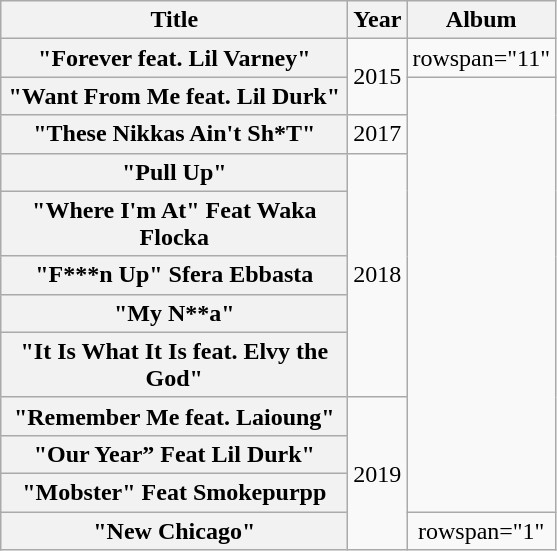<table class="wikitable plainrowheaders" style="text-align:center;">
<tr>
<th scope="col" style="width:14em;">Title</th>
<th scope="col">Year</th>
<th scope="col">Album</th>
</tr>
<tr>
<th scope="row">"Forever feat. Lil Varney"</th>
<td rowspan="2">2015</td>
<td>rowspan="11" </td>
</tr>
<tr>
<th scope="row">"Want From Me feat. Lil Durk"</th>
</tr>
<tr>
<th scope="row">"These Nikkas Ain't Sh*T"</th>
<td rowspan="1">2017</td>
</tr>
<tr>
<th scope="row">"Pull Up"</th>
<td rowspan="5">2018</td>
</tr>
<tr>
<th scope="row">"Where I'm At" Feat Waka Flocka</th>
</tr>
<tr>
<th scope="row">"F***n Up" Sfera Ebbasta</th>
</tr>
<tr>
<th scope="row">"My N**a"</th>
</tr>
<tr>
<th scope="row">"It Is What It Is feat. Elvy the God"</th>
</tr>
<tr>
<th scope="row">"Remember Me feat. Laioung"</th>
<td rowspan="4">2019</td>
</tr>
<tr>
<th scope="row">"Our Year” Feat Lil Durk"</th>
</tr>
<tr>
<th scope="row">"Mobster" Feat Smokepurpp</th>
</tr>
<tr>
<th scope="row">"New Chicago"</th>
<td>rowspan="1" </td>
</tr>
</table>
